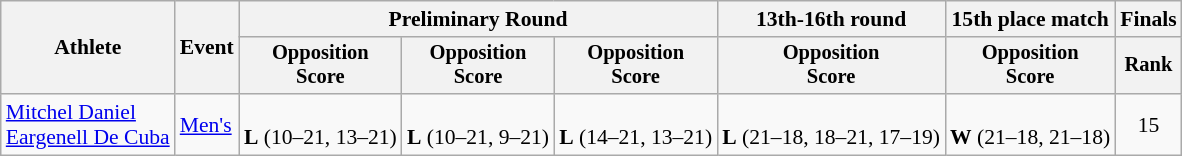<table class="wikitable" border="1" style="font-size:90%">
<tr>
<th rowspan=2>Athlete</th>
<th rowspan=2>Event</th>
<th colspan=3>Preliminary Round</th>
<th>13th-16th round</th>
<th>15th place match</th>
<th colspan=2>Finals</th>
</tr>
<tr style="font-size:95%">
<th>Opposition<br>Score</th>
<th>Opposition<br>Score</th>
<th>Opposition<br>Score</th>
<th>Opposition<br>Score</th>
<th>Opposition<br>Score</th>
<th>Rank</th>
</tr>
<tr align=center>
<td align=left><a href='#'>Mitchel Daniel</a><br><a href='#'>Eargenell De Cuba</a></td>
<td align=left><a href='#'>Men's</a></td>
<td> <br> <strong>L</strong> (10–21, 13–21)</td>
<td><br><strong>L</strong> (10–21, 9–21)</td>
<td><br><strong>L</strong> (14–21, 13–21)</td>
<td><br><strong>L</strong> (21–18, 18–21, 17–19)</td>
<td><br><strong>W</strong> (21–18, 21–18)</td>
<td>15</td>
</tr>
</table>
